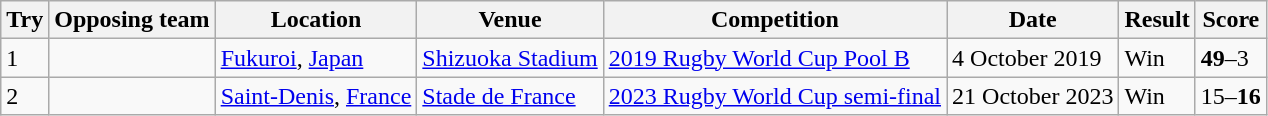<table class="wikitable" style="font-size:100%">
<tr>
<th>Try</th>
<th>Opposing team</th>
<th>Location</th>
<th>Venue</th>
<th>Competition</th>
<th>Date</th>
<th>Result</th>
<th>Score</th>
</tr>
<tr>
<td>1</td>
<td></td>
<td><a href='#'>Fukuroi</a>, <a href='#'>Japan</a></td>
<td><a href='#'>Shizuoka Stadium</a></td>
<td><a href='#'>2019 Rugby World Cup Pool B</a></td>
<td>4 October 2019</td>
<td>Win</td>
<td><strong>49</strong>–3</td>
</tr>
<tr>
<td>2</td>
<td></td>
<td><a href='#'>Saint-Denis</a>, <a href='#'>France</a></td>
<td><a href='#'>Stade de France</a></td>
<td><a href='#'>2023 Rugby World Cup semi-final</a></td>
<td>21 October 2023</td>
<td>Win</td>
<td>15–<strong>16</strong></td>
</tr>
</table>
